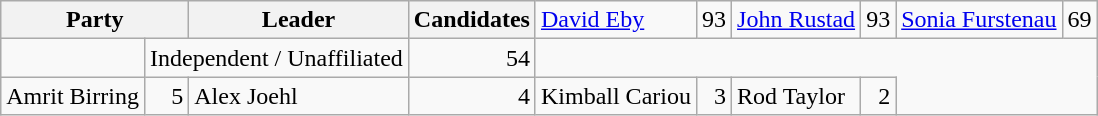<table class="wikitable">
<tr>
<th colspan="2">Party</th>
<th>Leader</th>
<th>Candidates<br></th>
<td><a href='#'>David Eby</a></td>
<td style="text-align:right;">93<br></td>
<td><a href='#'>John Rustad</a></td>
<td style="text-align:right;">93<br></td>
<td><a href='#'>Sonia Furstenau</a></td>
<td style="text-align:right;">69</td>
</tr>
<tr>
<td></td>
<td colspan=2>Independent / Unaffiliated</td>
<td style="text-align:right;">54</td>
</tr>
<tr>
<td>Amrit Birring</td>
<td style="text-align:right;">5<br></td>
<td>Alex Joehl</td>
<td style="text-align:right;">4<br></td>
<td>Kimball Cariou</td>
<td style="text-align:right;">3<br></td>
<td>Rod Taylor</td>
<td style="text-align:right;">2</td>
</tr>
</table>
